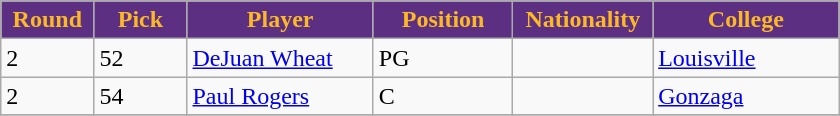<table class="wikitable sortable sortable">
<tr>
<th style="background:#5c2f83; color:#fcb926" width="10%">Round</th>
<th style="background:#5c2f83; color:#fcb926" width="10%">Pick</th>
<th style="background:#5c2f83; color:#fcb926" width="20%">Player</th>
<th style="background:#5c2f83; color:#fcb926" width="15%">Position</th>
<th style="background:#5c2f83; color:#fcb926" width="15%">Nationality</th>
<th style="background:#5c2f83; color:#fcb926" width="20%">College</th>
</tr>
<tr>
<td>2</td>
<td>52</td>
<td><a href='#'>DeJuan Wheat</a></td>
<td>PG</td>
<td></td>
<td><a href='#'>Louisville</a></td>
</tr>
<tr>
<td>2</td>
<td>54</td>
<td><a href='#'>Paul Rogers</a></td>
<td>C</td>
<td></td>
<td><a href='#'>Gonzaga</a></td>
</tr>
<tr>
</tr>
</table>
